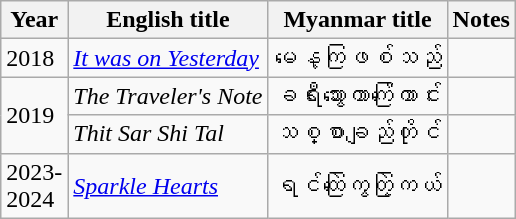<table class="wikitable">
<tr>
<th width=10>Year</th>
<th>English title</th>
<th>Myanmar title</th>
<th>Notes</th>
</tr>
<tr>
<td>2018</td>
<td><em><a href='#'>It was on Yesterday</a></em></td>
<td>မနေ့ကဖြစ်သည်</td>
<td></td>
</tr>
<tr>
<td rowspan="2">2019</td>
<td><em>The Traveler's Note</em></td>
<td>ခရီးသွားကောက်ကြောင်း</td>
<td></td>
</tr>
<tr>
<td><em>Thit Sar Shi Tal</em></td>
<td>သစ္စာချည်တိုင်</td>
<td></td>
</tr>
<tr>
<td>2023-2024</td>
<td><em><a href='#'>Sparkle Hearts</a></em></td>
<td>ရင်ထဲကြွေတဲ့ကြယ်</td>
<td></td>
</tr>
</table>
